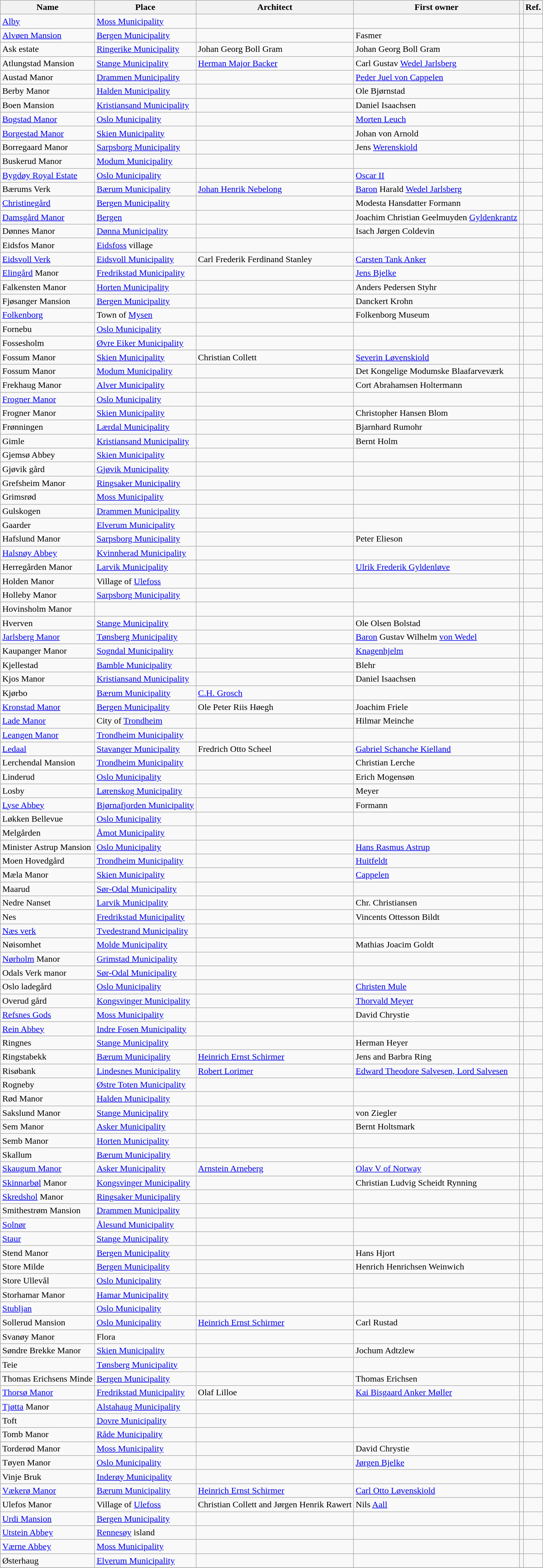<table class="wikitable sortable">
<tr>
<th>Name</th>
<th>Place</th>
<th>Architect</th>
<th>First owner</th>
<th></th>
<th>Ref.</th>
</tr>
<tr>
<td><a href='#'>Alby</a></td>
<td><a href='#'>Moss Municipality</a></td>
<td></td>
<td></td>
<td></td>
<td></td>
</tr>
<tr>
<td><a href='#'>Alvøen Mansion</a></td>
<td><a href='#'>Bergen Municipality</a></td>
<td></td>
<td>Fasmer</td>
<td></td>
<td></td>
</tr>
<tr>
<td>Ask estate</td>
<td><a href='#'>Ringerike Municipality</a></td>
<td>Johan Georg Boll Gram</td>
<td>Johan Georg Boll Gram</td>
<td></td>
<td></td>
</tr>
<tr>
<td>Atlungstad Mansion</td>
<td><a href='#'>Stange Municipality</a></td>
<td><a href='#'>Herman Major Backer</a></td>
<td>Carl Gustav <a href='#'>Wedel Jarlsberg</a></td>
<td></td>
<td></td>
</tr>
<tr>
<td>Austad Manor</td>
<td><a href='#'>Drammen Municipality</a></td>
<td></td>
<td><a href='#'>Peder Juel von Cappelen</a></td>
<td></td>
<td></td>
</tr>
<tr>
<td>Berby Manor</td>
<td><a href='#'>Halden Municipality</a></td>
<td></td>
<td>Ole Bjørnstad</td>
<td></td>
<td></td>
</tr>
<tr>
<td>Boen Mansion</td>
<td><a href='#'>Kristiansand Municipality</a></td>
<td></td>
<td>Daniel Isaachsen</td>
<td></td>
<td></td>
</tr>
<tr>
<td><a href='#'>Bogstad Manor</a></td>
<td><a href='#'>Oslo Municipality</a></td>
<td></td>
<td><a href='#'>Morten Leuch</a></td>
<td></td>
<td></td>
</tr>
<tr>
<td><a href='#'>Borgestad Manor</a></td>
<td><a href='#'>Skien Municipality</a></td>
<td></td>
<td>Johan von Arnold</td>
<td></td>
<td></td>
</tr>
<tr>
<td>Borregaard Manor</td>
<td><a href='#'>Sarpsborg Municipality</a></td>
<td></td>
<td>Jens <a href='#'>Werenskiold</a></td>
<td></td>
<td></td>
</tr>
<tr>
<td>Buskerud Manor</td>
<td><a href='#'>Modum Municipality</a></td>
<td></td>
<td></td>
<td></td>
<td></td>
</tr>
<tr>
<td><a href='#'>Bygdøy Royal Estate</a></td>
<td><a href='#'>Oslo Municipality</a></td>
<td></td>
<td><a href='#'>Oscar II</a></td>
<td></td>
<td></td>
</tr>
<tr>
<td>Bærums Verk</td>
<td><a href='#'>Bærum Municipality</a></td>
<td><a href='#'>Johan Henrik Nebelong</a></td>
<td><a href='#'>Baron</a> Harald <a href='#'>Wedel Jarlsberg</a></td>
<td></td>
<td></td>
</tr>
<tr>
<td><a href='#'>Christinegård</a></td>
<td><a href='#'>Bergen Municipality</a></td>
<td></td>
<td>Modesta Hansdatter Formann</td>
<td></td>
<td></td>
</tr>
<tr>
<td><a href='#'>Damsgård Manor</a></td>
<td><a href='#'>Bergen</a></td>
<td></td>
<td>Joachim Christian Geelmuyden <a href='#'>Gyldenkrantz</a></td>
<td></td>
<td></td>
</tr>
<tr>
<td>Dønnes Manor</td>
<td><a href='#'>Dønna Municipality</a></td>
<td></td>
<td>Isach Jørgen Coldevin</td>
<td></td>
<td></td>
</tr>
<tr>
<td>Eidsfos Manor</td>
<td><a href='#'>Eidsfoss</a> village</td>
<td></td>
<td></td>
<td></td>
<td></td>
</tr>
<tr>
<td><a href='#'>Eidsvoll Verk</a></td>
<td><a href='#'>Eidsvoll Municipality</a></td>
<td>Carl Frederik Ferdinand Stanley</td>
<td><a href='#'>Carsten Tank Anker</a></td>
<td></td>
<td></td>
</tr>
<tr>
<td><a href='#'>Elingård</a> Manor</td>
<td><a href='#'>Fredrikstad Municipality</a></td>
<td></td>
<td><a href='#'>Jens Bjelke</a></td>
<td></td>
<td></td>
</tr>
<tr>
<td>Falkensten Manor</td>
<td><a href='#'>Horten Municipality</a></td>
<td></td>
<td>Anders Pedersen Styhr</td>
<td></td>
<td></td>
</tr>
<tr>
<td>Fjøsanger Mansion</td>
<td><a href='#'>Bergen Municipality</a></td>
<td></td>
<td>Danckert Krohn</td>
<td></td>
<td></td>
</tr>
<tr>
<td><a href='#'>Folkenborg</a></td>
<td>Town of <a href='#'>Mysen</a></td>
<td></td>
<td>Folkenborg Museum</td>
<td></td>
<td></td>
</tr>
<tr>
<td>Fornebu</td>
<td><a href='#'>Oslo Municipality</a></td>
<td></td>
<td></td>
<td></td>
<td></td>
</tr>
<tr>
<td>Fossesholm</td>
<td><a href='#'>Øvre Eiker Municipality</a></td>
<td></td>
<td></td>
<td></td>
<td></td>
</tr>
<tr>
<td>Fossum Manor</td>
<td><a href='#'>Skien Municipality</a></td>
<td>Christian Collett</td>
<td><a href='#'>Severin Løvenskiold</a></td>
<td></td>
<td></td>
</tr>
<tr>
<td>Fossum Manor</td>
<td><a href='#'>Modum Municipality</a></td>
<td></td>
<td>Det Kongelige Modumske Blaafarveværk</td>
<td></td>
<td></td>
</tr>
<tr>
<td>Frekhaug Manor</td>
<td><a href='#'>Alver Municipality</a></td>
<td></td>
<td>Cort Abrahamsen Holtermann</td>
<td></td>
<td></td>
</tr>
<tr>
<td><a href='#'>Frogner Manor</a></td>
<td><a href='#'>Oslo Municipality</a></td>
<td></td>
<td></td>
<td></td>
<td></td>
</tr>
<tr>
<td>Frogner Manor</td>
<td><a href='#'>Skien Municipality</a></td>
<td></td>
<td>Christopher Hansen Blom</td>
<td></td>
<td></td>
</tr>
<tr>
<td>Frønningen</td>
<td><a href='#'>Lærdal Municipality</a></td>
<td></td>
<td>Bjarnhard Rumohr</td>
<td></td>
<td></td>
</tr>
<tr>
<td>Gimle</td>
<td><a href='#'>Kristiansand Municipality</a></td>
<td></td>
<td>Bernt Holm</td>
<td></td>
<td></td>
</tr>
<tr>
<td>Gjemsø Abbey</td>
<td><a href='#'>Skien Municipality</a></td>
<td></td>
<td></td>
<td></td>
<td></td>
</tr>
<tr>
<td>Gjøvik gård</td>
<td><a href='#'>Gjøvik Municipality</a></td>
<td></td>
<td></td>
<td></td>
<td></td>
</tr>
<tr>
<td>Grefsheim Manor</td>
<td><a href='#'>Ringsaker Municipality</a></td>
<td></td>
<td></td>
<td></td>
<td></td>
</tr>
<tr>
<td>Grimsrød</td>
<td><a href='#'>Moss Municipality</a></td>
<td></td>
<td></td>
<td></td>
<td></td>
</tr>
<tr>
<td>Gulskogen</td>
<td><a href='#'>Drammen Municipality</a></td>
<td></td>
<td></td>
<td></td>
<td></td>
</tr>
<tr>
<td>Gaarder</td>
<td><a href='#'>Elverum Municipality</a></td>
<td></td>
<td></td>
<td></td>
<td></td>
</tr>
<tr>
<td>Hafslund Manor</td>
<td><a href='#'>Sarpsborg Municipality</a></td>
<td></td>
<td>Peter Elieson</td>
<td></td>
<td></td>
</tr>
<tr>
<td><a href='#'>Halsnøy Abbey</a></td>
<td><a href='#'>Kvinnherad Municipality</a></td>
<td></td>
<td></td>
<td></td>
<td></td>
</tr>
<tr>
<td>Herregården Manor</td>
<td><a href='#'>Larvik Municipality</a></td>
<td></td>
<td><a href='#'>Ulrik Frederik Gyldenløve</a></td>
<td></td>
<td></td>
</tr>
<tr>
<td>Holden Manor</td>
<td>Village of <a href='#'>Ulefoss</a></td>
<td></td>
<td></td>
<td></td>
<td></td>
</tr>
<tr>
<td>Holleby Manor</td>
<td><a href='#'>Sarpsborg Municipality</a></td>
<td></td>
<td></td>
<td></td>
<td></td>
</tr>
<tr>
<td>Hovinsholm Manor</td>
<td></td>
<td></td>
<td></td>
<td></td>
<td></td>
</tr>
<tr>
<td>Hverven</td>
<td><a href='#'>Stange Municipality</a></td>
<td></td>
<td>Ole Olsen Bolstad</td>
<td></td>
<td></td>
</tr>
<tr>
<td><a href='#'>Jarlsberg Manor</a></td>
<td><a href='#'>Tønsberg Municipality</a></td>
<td></td>
<td><a href='#'>Baron</a> Gustav Wilhelm <a href='#'>von Wedel</a></td>
<td></td>
<td></td>
</tr>
<tr>
<td>Kaupanger Manor</td>
<td><a href='#'>Sogndal Municipality</a></td>
<td></td>
<td><a href='#'>Knagenhjelm</a></td>
<td></td>
<td></td>
</tr>
<tr>
<td>Kjellestad</td>
<td><a href='#'>Bamble Municipality</a></td>
<td></td>
<td>Blehr</td>
<td></td>
<td></td>
</tr>
<tr>
<td>Kjos Manor</td>
<td><a href='#'>Kristiansand Municipality</a></td>
<td></td>
<td>Daniel Isaachsen</td>
<td></td>
<td></td>
</tr>
<tr>
<td>Kjørbo</td>
<td><a href='#'>Bærum Municipality</a></td>
<td><a href='#'>C.H. Grosch</a></td>
<td></td>
<td></td>
<td></td>
</tr>
<tr>
<td><a href='#'>Kronstad Manor</a></td>
<td><a href='#'>Bergen Municipality</a></td>
<td>Ole Peter Riis Høegh</td>
<td>Joachim Friele</td>
<td></td>
<td></td>
</tr>
<tr>
<td><a href='#'>Lade Manor</a></td>
<td>City of <a href='#'>Trondheim</a></td>
<td></td>
<td>Hilmar Meinche</td>
<td></td>
<td></td>
</tr>
<tr>
<td><a href='#'>Leangen Manor</a></td>
<td><a href='#'>Trondheim Municipality</a></td>
<td></td>
<td></td>
<td></td>
<td></td>
</tr>
<tr>
<td><a href='#'>Ledaal</a></td>
<td><a href='#'>Stavanger Municipality</a></td>
<td>Fredrich Otto Scheel</td>
<td><a href='#'>Gabriel Schanche Kielland</a></td>
<td></td>
<td></td>
</tr>
<tr>
<td>Lerchendal Mansion</td>
<td><a href='#'>Trondheim Municipality</a></td>
<td></td>
<td>Christian Lerche</td>
<td></td>
<td></td>
</tr>
<tr>
<td>Linderud</td>
<td><a href='#'>Oslo Municipality</a></td>
<td></td>
<td>Erich Mogensøn</td>
<td></td>
<td></td>
</tr>
<tr>
<td>Losby</td>
<td><a href='#'>Lørenskog Municipality</a></td>
<td></td>
<td>Meyer</td>
<td></td>
<td></td>
</tr>
<tr>
<td><a href='#'>Lyse Abbey</a></td>
<td><a href='#'>Bjørnafjorden Municipality</a></td>
<td></td>
<td>Formann</td>
<td></td>
<td></td>
</tr>
<tr>
<td>Løkken Bellevue</td>
<td><a href='#'>Oslo Municipality</a></td>
<td></td>
<td></td>
<td></td>
<td></td>
</tr>
<tr>
<td>Melgården</td>
<td><a href='#'>Åmot Municipality</a></td>
<td></td>
<td></td>
<td></td>
<td></td>
</tr>
<tr>
<td>Minister Astrup Mansion</td>
<td><a href='#'>Oslo Municipality</a></td>
<td></td>
<td><a href='#'>Hans Rasmus Astrup</a></td>
<td></td>
<td></td>
</tr>
<tr>
<td>Moen Hovedgård</td>
<td><a href='#'>Trondheim Municipality</a></td>
<td></td>
<td><a href='#'>Huitfeldt</a></td>
<td></td>
<td></td>
</tr>
<tr>
<td>Mæla Manor</td>
<td><a href='#'>Skien Municipality</a></td>
<td></td>
<td><a href='#'>Cappelen</a></td>
<td></td>
<td></td>
</tr>
<tr>
<td>Maarud</td>
<td><a href='#'>Sør-Odal Municipality</a></td>
<td></td>
<td></td>
<td></td>
<td></td>
</tr>
<tr>
<td>Nedre Nanset</td>
<td><a href='#'>Larvik Municipality</a></td>
<td></td>
<td>Chr. Christiansen</td>
<td></td>
<td></td>
</tr>
<tr>
<td>Nes</td>
<td><a href='#'>Fredrikstad Municipality</a></td>
<td></td>
<td>Vincents Ottesson Bildt</td>
<td></td>
<td></td>
</tr>
<tr>
<td><a href='#'>Næs verk</a></td>
<td><a href='#'>Tvedestrand Municipality</a></td>
<td></td>
<td></td>
<td></td>
<td></td>
</tr>
<tr>
<td>Nøisomhet</td>
<td><a href='#'>Molde Municipality</a></td>
<td></td>
<td>Mathias Joacim Goldt</td>
<td></td>
<td></td>
</tr>
<tr>
<td><a href='#'>Nørholm</a> Manor</td>
<td><a href='#'>Grimstad Municipality</a></td>
<td></td>
<td></td>
<td></td>
<td></td>
</tr>
<tr>
<td>Odals Verk manor</td>
<td><a href='#'>Sør-Odal Municipality</a></td>
<td></td>
<td></td>
<td></td>
<td></td>
</tr>
<tr>
<td>Oslo ladegård</td>
<td><a href='#'>Oslo Municipality</a></td>
<td></td>
<td><a href='#'>Christen Mule</a></td>
<td></td>
<td></td>
</tr>
<tr>
<td>Overud gård</td>
<td><a href='#'>Kongsvinger Municipality</a></td>
<td></td>
<td><a href='#'>Thorvald Meyer</a></td>
<td></td>
<td></td>
</tr>
<tr>
<td><a href='#'>Refsnes Gods</a></td>
<td><a href='#'>Moss Municipality</a></td>
<td></td>
<td>David Chrystie</td>
<td></td>
<td></td>
</tr>
<tr>
<td><a href='#'>Rein Abbey</a></td>
<td><a href='#'>Indre Fosen Municipality</a></td>
<td></td>
<td></td>
<td></td>
<td></td>
</tr>
<tr>
<td>Ringnes</td>
<td><a href='#'>Stange Municipality</a></td>
<td></td>
<td>Herman Heyer</td>
<td></td>
<td></td>
</tr>
<tr>
<td>Ringstabekk</td>
<td><a href='#'>Bærum Municipality</a></td>
<td><a href='#'>Heinrich Ernst Schirmer</a></td>
<td>Jens and Barbra Ring</td>
<td></td>
<td></td>
</tr>
<tr>
<td>Risøbank</td>
<td><a href='#'>Lindesnes Municipality</a></td>
<td><a href='#'>Robert Lorimer</a></td>
<td><a href='#'>Edward Theodore Salvesen, Lord Salvesen</a></td>
<td></td>
<td></td>
</tr>
<tr>
<td>Rogneby</td>
<td><a href='#'>Østre Toten Municipality</a></td>
<td></td>
<td></td>
<td></td>
<td></td>
</tr>
<tr>
<td>Rød Manor</td>
<td><a href='#'>Halden Municipality</a></td>
<td></td>
<td></td>
<td></td>
<td></td>
</tr>
<tr>
<td>Sakslund Manor</td>
<td><a href='#'>Stange Municipality</a></td>
<td></td>
<td>von Ziegler</td>
<td></td>
<td></td>
</tr>
<tr>
<td>Sem Manor</td>
<td><a href='#'>Asker Municipality</a></td>
<td></td>
<td>Bernt Holtsmark</td>
<td></td>
<td></td>
</tr>
<tr>
<td>Semb Manor</td>
<td><a href='#'>Horten Municipality</a></td>
<td></td>
<td></td>
<td></td>
<td></td>
</tr>
<tr>
<td>Skallum</td>
<td><a href='#'>Bærum Municipality</a></td>
<td></td>
<td></td>
<td></td>
<td></td>
</tr>
<tr>
<td><a href='#'>Skaugum Manor</a></td>
<td><a href='#'>Asker Municipality</a></td>
<td><a href='#'>Arnstein Arneberg</a></td>
<td><a href='#'>Olav V of Norway</a></td>
<td></td>
<td></td>
</tr>
<tr>
<td><a href='#'>Skinnarbøl</a> Manor</td>
<td><a href='#'>Kongsvinger Municipality</a></td>
<td></td>
<td>Christian Ludvig Scheidt Rynning</td>
<td></td>
<td></td>
</tr>
<tr>
<td><a href='#'>Skredshol</a> Manor</td>
<td><a href='#'>Ringsaker Municipality</a></td>
<td></td>
<td></td>
<td></td>
<td></td>
</tr>
<tr>
<td>Smithestrøm Mansion</td>
<td><a href='#'>Drammen Municipality</a></td>
<td></td>
<td></td>
<td></td>
<td></td>
</tr>
<tr>
<td><a href='#'>Solnør</a></td>
<td><a href='#'>Ålesund Municipality</a></td>
<td></td>
<td></td>
<td></td>
<td></td>
</tr>
<tr>
<td><a href='#'>Staur</a></td>
<td><a href='#'>Stange Municipality</a></td>
<td></td>
<td></td>
<td></td>
<td></td>
</tr>
<tr>
<td>Stend Manor</td>
<td><a href='#'>Bergen Municipality</a></td>
<td></td>
<td>Hans Hjort</td>
<td></td>
<td></td>
</tr>
<tr>
<td>Store Milde</td>
<td><a href='#'>Bergen Municipality</a></td>
<td></td>
<td>Henrich Henrichsen Weinwich</td>
<td></td>
<td></td>
</tr>
<tr>
<td>Store Ullevål</td>
<td><a href='#'>Oslo Municipality</a></td>
<td></td>
<td></td>
<td></td>
<td></td>
</tr>
<tr>
<td>Storhamar Manor</td>
<td><a href='#'>Hamar Municipality</a></td>
<td></td>
<td></td>
<td></td>
<td></td>
</tr>
<tr>
<td><a href='#'>Stubljan</a></td>
<td><a href='#'>Oslo Municipality</a></td>
<td></td>
<td></td>
<td></td>
<td></td>
</tr>
<tr>
<td>Sollerud Mansion</td>
<td><a href='#'>Oslo Municipality</a></td>
<td><a href='#'>Heinrich Ernst Schirmer</a></td>
<td>Carl Rustad</td>
<td></td>
<td></td>
</tr>
<tr>
<td>Svanøy Manor</td>
<td>Flora</td>
<td></td>
<td></td>
<td></td>
<td></td>
</tr>
<tr>
<td>Søndre Brekke Manor</td>
<td><a href='#'>Skien Municipality</a></td>
<td></td>
<td>Jochum Adtzlew</td>
<td></td>
<td></td>
</tr>
<tr>
<td>Teie</td>
<td><a href='#'>Tønsberg Municipality</a></td>
<td></td>
<td></td>
<td></td>
<td></td>
</tr>
<tr>
<td>Thomas Erichsens Minde</td>
<td><a href='#'>Bergen Municipality</a></td>
<td></td>
<td>Thomas Erichsen</td>
<td></td>
<td></td>
</tr>
<tr>
<td><a href='#'>Thorsø Manor</a></td>
<td><a href='#'>Fredrikstad Municipality</a></td>
<td>Olaf Lilloe</td>
<td><a href='#'>Kai Bisgaard Anker Møller</a></td>
<td></td>
<td></td>
</tr>
<tr>
<td><a href='#'>Tjøtta</a> Manor</td>
<td><a href='#'>Alstahaug Municipality</a></td>
<td></td>
<td></td>
<td></td>
<td></td>
</tr>
<tr>
<td>Toft</td>
<td><a href='#'>Dovre Municipality</a></td>
<td></td>
<td></td>
<td></td>
<td></td>
</tr>
<tr>
<td>Tomb Manor</td>
<td><a href='#'>Råde Municipality</a></td>
<td></td>
<td></td>
<td></td>
<td></td>
</tr>
<tr>
<td>Torderød Manor</td>
<td><a href='#'>Moss Municipality</a></td>
<td></td>
<td>David Chrystie</td>
<td></td>
<td></td>
</tr>
<tr>
<td>Tøyen Manor</td>
<td><a href='#'>Oslo Municipality</a></td>
<td></td>
<td><a href='#'>Jørgen Bjelke</a></td>
<td></td>
<td></td>
</tr>
<tr>
<td>Vinje Bruk</td>
<td><a href='#'>Inderøy Municipality</a></td>
<td></td>
<td></td>
<td></td>
<td></td>
</tr>
<tr>
<td><a href='#'>Vækerø Manor</a></td>
<td><a href='#'>Bærum Municipality</a></td>
<td><a href='#'>Heinrich Ernst Schirmer</a></td>
<td><a href='#'>Carl Otto Løvenskiold</a></td>
<td></td>
<td></td>
</tr>
<tr>
<td>Ulefos Manor</td>
<td>Village of <a href='#'>Ulefoss</a></td>
<td>Christian Collett and Jørgen Henrik Rawert</td>
<td>Nils <a href='#'>Aall</a></td>
<td></td>
<td></td>
</tr>
<tr>
<td><a href='#'>Urdi Mansion</a></td>
<td><a href='#'>Bergen Municipality</a></td>
<td></td>
<td></td>
<td></td>
<td></td>
</tr>
<tr>
<td><a href='#'>Utstein Abbey</a></td>
<td><a href='#'>Rennesøy</a> island</td>
<td></td>
<td></td>
<td></td>
<td></td>
</tr>
<tr>
<td><a href='#'>Værne Abbey</a></td>
<td><a href='#'>Moss Municipality</a></td>
<td></td>
<td></td>
<td></td>
<td></td>
</tr>
<tr>
<td>Østerhaug</td>
<td><a href='#'>Elverum Municipality</a></td>
<td></td>
<td></td>
<td></td>
<td></td>
</tr>
<tr>
</tr>
</table>
